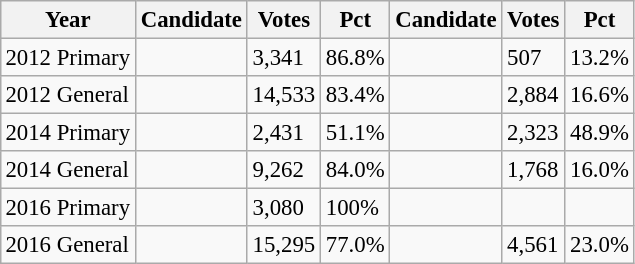<table class="wikitable" style="margin:0.5em ; font-size:95%">
<tr>
<th>Year</th>
<th>Candidate</th>
<th>Votes</th>
<th>Pct</th>
<th>Candidate</th>
<th>Votes</th>
<th>Pct</th>
</tr>
<tr>
<td>2012 Primary</td>
<td></td>
<td>3,341</td>
<td>86.8%</td>
<td></td>
<td>507</td>
<td>13.2%</td>
</tr>
<tr>
<td>2012 General</td>
<td></td>
<td>14,533</td>
<td>83.4%</td>
<td></td>
<td>2,884</td>
<td>16.6%</td>
</tr>
<tr>
<td>2014 Primary</td>
<td></td>
<td>2,431</td>
<td>51.1%</td>
<td></td>
<td>2,323</td>
<td>48.9%</td>
</tr>
<tr>
<td>2014 General</td>
<td></td>
<td>9,262</td>
<td>84.0%</td>
<td></td>
<td>1,768</td>
<td>16.0%</td>
</tr>
<tr>
<td>2016 Primary</td>
<td></td>
<td>3,080</td>
<td>100%</td>
<td></td>
<td></td>
<td></td>
</tr>
<tr>
<td>2016 General</td>
<td></td>
<td>15,295</td>
<td>77.0%</td>
<td></td>
<td>4,561</td>
<td>23.0%</td>
</tr>
</table>
